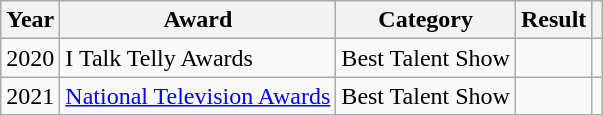<table class="wikitable">
<tr>
<th>Year</th>
<th>Award</th>
<th>Category</th>
<th>Result</th>
<th></th>
</tr>
<tr>
<td>2020</td>
<td>I Talk Telly Awards</td>
<td>Best Talent Show</td>
<td></td>
<td></td>
</tr>
<tr>
<td>2021</td>
<td><a href='#'>National Television Awards</a></td>
<td>Best Talent Show</td>
<td></td>
<td></td>
</tr>
</table>
